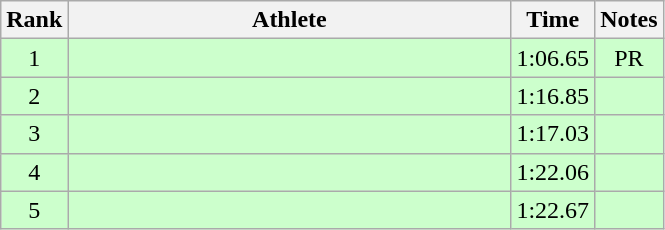<table class="wikitable" style="text-align:center">
<tr>
<th>Rank</th>
<th Style="width:18em">Athlete</th>
<th>Time</th>
<th>Notes</th>
</tr>
<tr style="background:#cfc">
<td>1</td>
<td style="text-align:left"></td>
<td>1:06.65</td>
<td>PR</td>
</tr>
<tr style="background:#cfc">
<td>2</td>
<td style="text-align:left"></td>
<td>1:16.85</td>
<td></td>
</tr>
<tr style="background:#cfc">
<td>3</td>
<td style="text-align:left"></td>
<td>1:17.03</td>
<td></td>
</tr>
<tr style="background:#cfc">
<td>4</td>
<td style="text-align:left"></td>
<td>1:22.06</td>
<td></td>
</tr>
<tr style="background:#cfc">
<td>5</td>
<td style="text-align:left"></td>
<td>1:22.67</td>
<td></td>
</tr>
</table>
